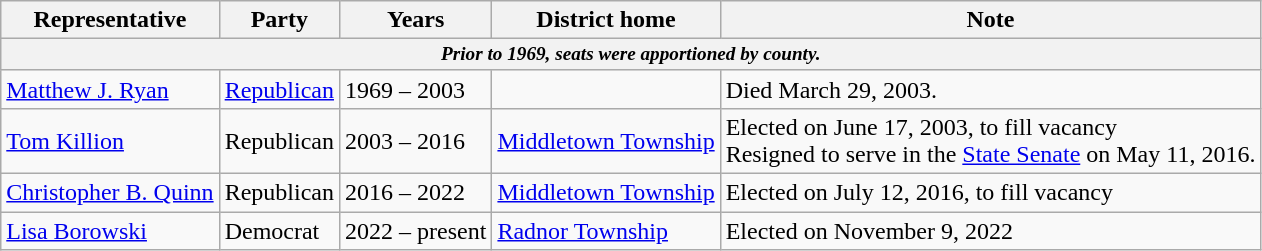<table class=wikitable>
<tr valign=bottom>
<th>Representative</th>
<th>Party</th>
<th>Years</th>
<th>District home</th>
<th>Note</th>
</tr>
<tr>
<th colspan=5 style="font-size: 80%;"><em>Prior to 1969, seats were apportioned by county.</em></th>
</tr>
<tr>
<td><a href='#'>Matthew J. Ryan</a></td>
<td><a href='#'>Republican</a></td>
<td>1969 – 2003</td>
<td></td>
<td>Died March 29, 2003.</td>
</tr>
<tr>
<td><a href='#'>Tom Killion</a></td>
<td>Republican</td>
<td>2003 – 2016</td>
<td><a href='#'>Middletown Township</a></td>
<td>Elected on June 17, 2003, to fill vacancy<br>Resigned to serve in the <a href='#'>State Senate</a> on May 11, 2016.</td>
</tr>
<tr>
<td><a href='#'>Christopher B. Quinn</a></td>
<td>Republican</td>
<td>2016 – 2022</td>
<td><a href='#'>Middletown Township</a></td>
<td>Elected on July 12, 2016, to fill vacancy</td>
</tr>
<tr>
<td><a href='#'>Lisa Borowski</a></td>
<td>Democrat</td>
<td>2022 – present</td>
<td><a href='#'>Radnor Township</a></td>
<td>Elected on November 9, 2022</td>
</tr>
</table>
